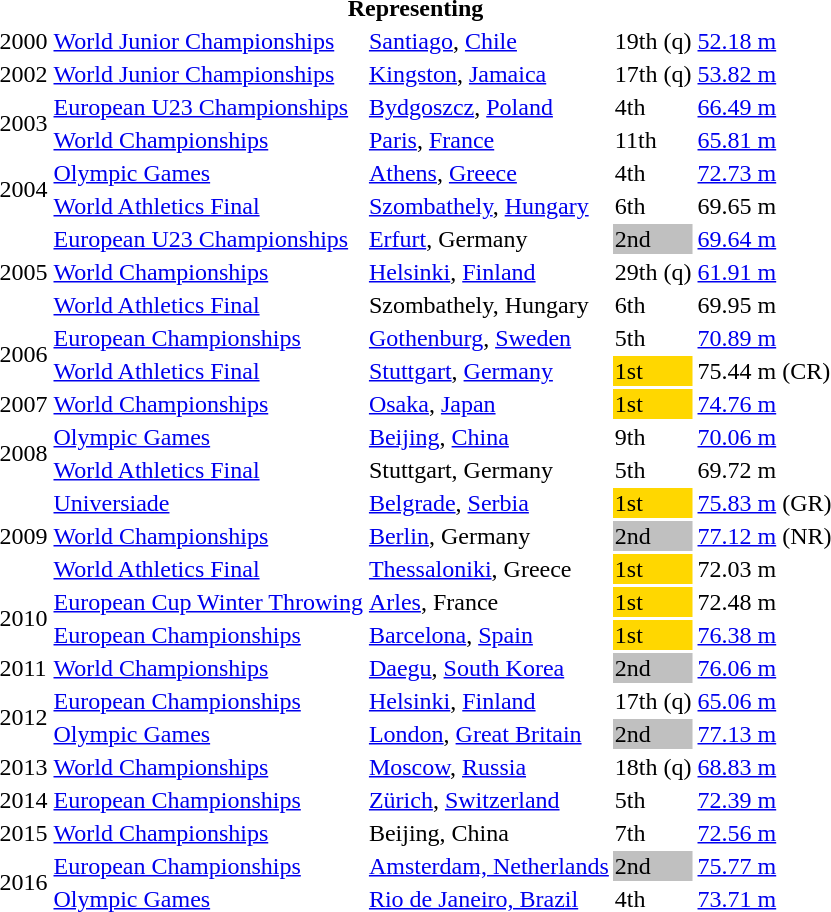<table>
<tr>
<th colspan="6">Representing </th>
</tr>
<tr>
<td>2000</td>
<td><a href='#'>World Junior Championships</a></td>
<td><a href='#'>Santiago</a>, <a href='#'>Chile</a></td>
<td>19th (q)</td>
<td><a href='#'>52.18 m</a></td>
</tr>
<tr>
<td>2002</td>
<td><a href='#'>World Junior Championships</a></td>
<td><a href='#'>Kingston</a>, <a href='#'>Jamaica</a></td>
<td>17th (q)</td>
<td><a href='#'>53.82 m</a></td>
</tr>
<tr>
<td rowspan=2>2003</td>
<td><a href='#'>European U23 Championships</a></td>
<td><a href='#'>Bydgoszcz</a>, <a href='#'>Poland</a></td>
<td>4th</td>
<td><a href='#'>66.49 m</a></td>
</tr>
<tr>
<td><a href='#'>World Championships</a></td>
<td><a href='#'>Paris</a>, <a href='#'>France</a></td>
<td>11th</td>
<td><a href='#'>65.81 m</a></td>
</tr>
<tr>
<td rowspan="2">2004</td>
<td><a href='#'>Olympic Games</a></td>
<td><a href='#'>Athens</a>, <a href='#'>Greece</a></td>
<td>4th</td>
<td><a href='#'>72.73 m</a></td>
</tr>
<tr>
<td><a href='#'>World Athletics Final</a></td>
<td><a href='#'>Szombathely</a>, <a href='#'>Hungary</a></td>
<td>6th</td>
<td>69.65 m</td>
</tr>
<tr>
<td rowspan="3">2005</td>
<td><a href='#'>European U23 Championships</a></td>
<td><a href='#'>Erfurt</a>, Germany</td>
<td bgcolor=silver>2nd</td>
<td><a href='#'>69.64 m</a></td>
</tr>
<tr>
<td><a href='#'>World Championships</a></td>
<td><a href='#'>Helsinki</a>, <a href='#'>Finland</a></td>
<td>29th (q)</td>
<td><a href='#'>61.91 m</a></td>
</tr>
<tr>
<td><a href='#'>World Athletics Final</a></td>
<td>Szombathely, Hungary</td>
<td>6th</td>
<td>69.95 m</td>
</tr>
<tr>
<td rowspan="2">2006</td>
<td><a href='#'>European Championships</a></td>
<td><a href='#'>Gothenburg</a>, <a href='#'>Sweden</a></td>
<td>5th</td>
<td><a href='#'>70.89 m</a></td>
</tr>
<tr>
<td><a href='#'>World Athletics Final</a></td>
<td><a href='#'>Stuttgart</a>, <a href='#'>Germany</a></td>
<td bgcolor=gold>1st</td>
<td>75.44 m (CR)</td>
</tr>
<tr>
<td>2007</td>
<td><a href='#'>World Championships</a></td>
<td><a href='#'>Osaka</a>, <a href='#'>Japan</a></td>
<td bgcolor=gold>1st</td>
<td><a href='#'>74.76 m</a></td>
</tr>
<tr>
<td rowspan="2">2008</td>
<td><a href='#'>Olympic Games</a></td>
<td><a href='#'>Beijing</a>, <a href='#'>China</a></td>
<td>9th</td>
<td><a href='#'>70.06 m</a></td>
</tr>
<tr>
<td><a href='#'>World Athletics Final</a></td>
<td>Stuttgart, Germany</td>
<td>5th</td>
<td>69.72 m</td>
</tr>
<tr>
<td rowspan="3">2009</td>
<td><a href='#'>Universiade</a></td>
<td><a href='#'>Belgrade</a>, <a href='#'>Serbia</a></td>
<td bgcolor=gold>1st</td>
<td><a href='#'>75.83 m</a> (GR)</td>
</tr>
<tr>
<td><a href='#'>World Championships</a></td>
<td><a href='#'>Berlin</a>, Germany</td>
<td bgcolor=silver>2nd</td>
<td><a href='#'>77.12 m</a> (NR)</td>
</tr>
<tr>
<td><a href='#'>World Athletics Final</a></td>
<td><a href='#'>Thessaloniki</a>, Greece</td>
<td bgcolor=gold>1st</td>
<td>72.03 m</td>
</tr>
<tr>
<td rowspan="2">2010</td>
<td><a href='#'>European Cup Winter Throwing</a></td>
<td><a href='#'>Arles</a>, France</td>
<td bgcolor=gold>1st</td>
<td>72.48 m</td>
</tr>
<tr>
<td><a href='#'>European Championships</a></td>
<td><a href='#'>Barcelona</a>, <a href='#'>Spain</a></td>
<td bgcolor=gold>1st</td>
<td><a href='#'>76.38 m</a></td>
</tr>
<tr>
<td>2011</td>
<td><a href='#'>World Championships</a></td>
<td><a href='#'>Daegu</a>, <a href='#'>South Korea</a></td>
<td bgcolor=silver>2nd</td>
<td><a href='#'>76.06 m</a></td>
</tr>
<tr>
<td rowspan="2">2012</td>
<td><a href='#'>European Championships</a></td>
<td><a href='#'>Helsinki</a>, <a href='#'>Finland</a></td>
<td>17th (q)</td>
<td><a href='#'>65.06 m</a></td>
</tr>
<tr>
<td><a href='#'>Olympic Games</a></td>
<td><a href='#'>London</a>, <a href='#'>Great Britain</a></td>
<td bgcolor=Silver>2nd</td>
<td><a href='#'>77.13 m</a></td>
</tr>
<tr>
<td>2013</td>
<td><a href='#'>World Championships</a></td>
<td><a href='#'>Moscow</a>, <a href='#'>Russia</a></td>
<td>18th (q)</td>
<td><a href='#'>68.83 m</a></td>
</tr>
<tr>
<td>2014</td>
<td><a href='#'>European Championships</a></td>
<td><a href='#'>Zürich</a>, <a href='#'>Switzerland</a></td>
<td>5th</td>
<td><a href='#'>72.39 m</a></td>
</tr>
<tr>
<td>2015</td>
<td><a href='#'>World Championships</a></td>
<td>Beijing, China</td>
<td>7th</td>
<td><a href='#'>72.56 m</a></td>
</tr>
<tr>
<td rowspan=2>2016</td>
<td><a href='#'>European Championships</a></td>
<td><a href='#'>Amsterdam, Netherlands</a></td>
<td bgcolor=silver>2nd</td>
<td><a href='#'>75.77 m</a></td>
</tr>
<tr>
<td><a href='#'>Olympic Games</a></td>
<td><a href='#'>Rio de Janeiro, Brazil</a></td>
<td>4th</td>
<td><a href='#'>73.71 m</a></td>
</tr>
</table>
